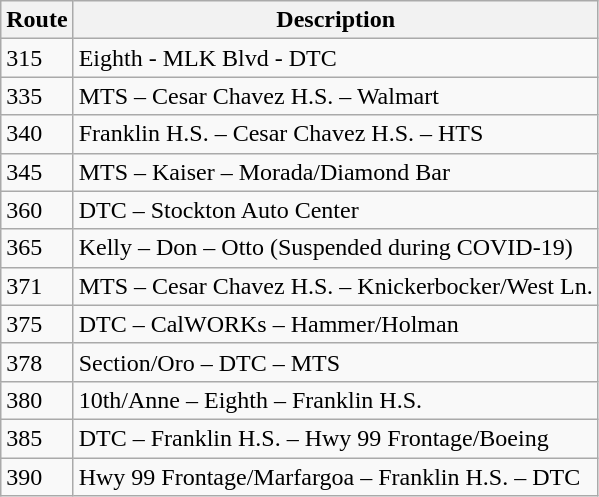<table class="wikitable mw-collapsible mw-collapsed">
<tr>
<th>Route</th>
<th>Description</th>
</tr>
<tr>
<td>315</td>
<td>Eighth - MLK Blvd - DTC</td>
</tr>
<tr>
<td>335</td>
<td>MTS – Cesar Chavez H.S. – Walmart</td>
</tr>
<tr>
<td>340</td>
<td>Franklin H.S. – Cesar Chavez H.S. – HTS</td>
</tr>
<tr>
<td>345</td>
<td>MTS – Kaiser – Morada/Diamond Bar</td>
</tr>
<tr>
<td>360</td>
<td>DTC – Stockton Auto Center</td>
</tr>
<tr>
<td>365</td>
<td>Kelly – Don – Otto (Suspended during COVID-19)</td>
</tr>
<tr>
<td>371</td>
<td>MTS – Cesar Chavez H.S. – Knickerbocker/West Ln.</td>
</tr>
<tr>
<td>375</td>
<td>DTC – CalWORKs – Hammer/Holman</td>
</tr>
<tr>
<td>378</td>
<td>Section/Oro – DTC – MTS</td>
</tr>
<tr>
<td>380</td>
<td>10th/Anne – Eighth – Franklin H.S.</td>
</tr>
<tr>
<td>385</td>
<td>DTC – Franklin H.S. – Hwy 99 Frontage/Boeing</td>
</tr>
<tr>
<td>390</td>
<td>Hwy 99 Frontage/Marfargoa – Franklin H.S. – DTC</td>
</tr>
</table>
